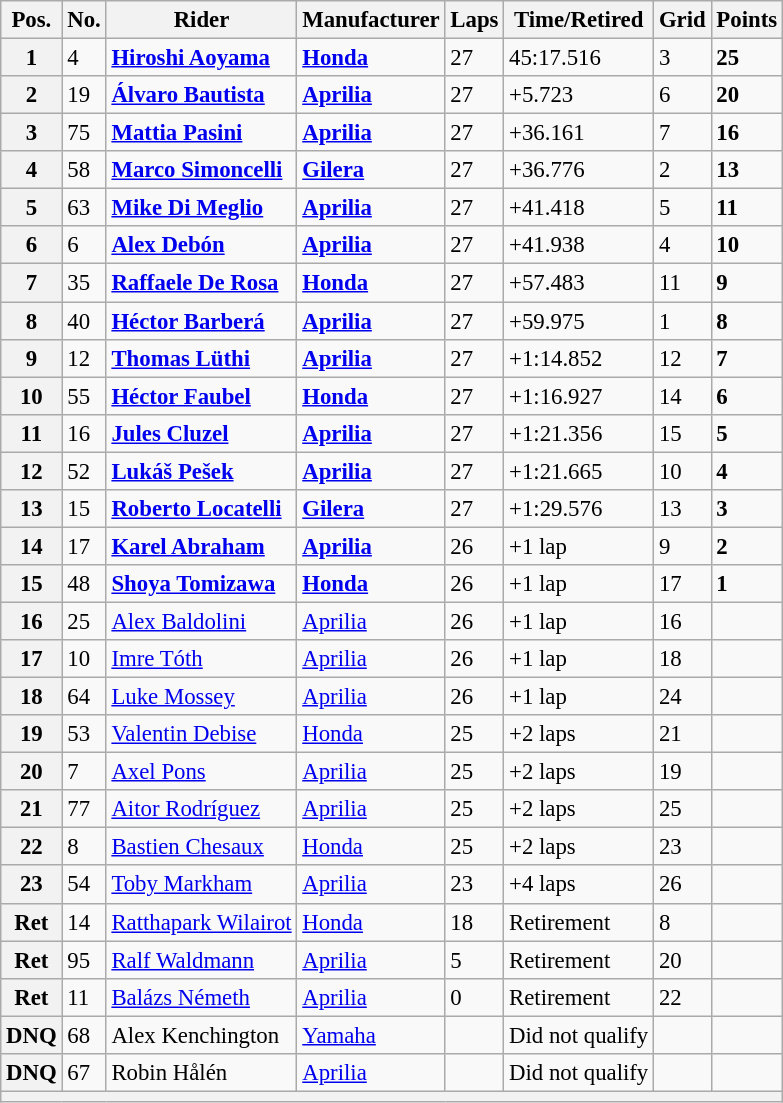<table class="wikitable" style="font-size: 95%;">
<tr>
<th>Pos.</th>
<th>No.</th>
<th>Rider</th>
<th>Manufacturer</th>
<th>Laps</th>
<th>Time/Retired</th>
<th>Grid</th>
<th>Points</th>
</tr>
<tr>
<th>1</th>
<td>4</td>
<td> <strong><a href='#'>Hiroshi Aoyama</a></strong></td>
<td><strong><a href='#'>Honda</a></strong></td>
<td>27</td>
<td>45:17.516</td>
<td>3</td>
<td><strong>25</strong></td>
</tr>
<tr>
<th>2</th>
<td>19</td>
<td> <strong><a href='#'>Álvaro Bautista</a></strong></td>
<td><strong><a href='#'>Aprilia</a></strong></td>
<td>27</td>
<td>+5.723</td>
<td>6</td>
<td><strong>20</strong></td>
</tr>
<tr>
<th>3</th>
<td>75</td>
<td> <strong><a href='#'>Mattia Pasini</a></strong></td>
<td><strong><a href='#'>Aprilia</a></strong></td>
<td>27</td>
<td>+36.161</td>
<td>7</td>
<td><strong>16</strong></td>
</tr>
<tr>
<th>4</th>
<td>58</td>
<td> <strong><a href='#'>Marco Simoncelli</a></strong></td>
<td><strong><a href='#'>Gilera</a></strong></td>
<td>27</td>
<td>+36.776</td>
<td>2</td>
<td><strong>13</strong></td>
</tr>
<tr>
<th>5</th>
<td>63</td>
<td> <strong><a href='#'>Mike Di Meglio</a></strong></td>
<td><strong><a href='#'>Aprilia</a></strong></td>
<td>27</td>
<td>+41.418</td>
<td>5</td>
<td><strong>11</strong></td>
</tr>
<tr>
<th>6</th>
<td>6</td>
<td> <strong><a href='#'>Alex Debón</a></strong></td>
<td><strong><a href='#'>Aprilia</a></strong></td>
<td>27</td>
<td>+41.938</td>
<td>4</td>
<td><strong>10</strong></td>
</tr>
<tr>
<th>7</th>
<td>35</td>
<td> <strong><a href='#'>Raffaele De Rosa</a></strong></td>
<td><strong><a href='#'>Honda</a></strong></td>
<td>27</td>
<td>+57.483</td>
<td>11</td>
<td><strong>9</strong></td>
</tr>
<tr>
<th>8</th>
<td>40</td>
<td> <strong><a href='#'>Héctor Barberá</a></strong></td>
<td><strong><a href='#'>Aprilia</a></strong></td>
<td>27</td>
<td>+59.975</td>
<td>1</td>
<td><strong>8</strong></td>
</tr>
<tr>
<th>9</th>
<td>12</td>
<td> <strong><a href='#'>Thomas Lüthi</a></strong></td>
<td><strong><a href='#'>Aprilia</a></strong></td>
<td>27</td>
<td>+1:14.852</td>
<td>12</td>
<td><strong>7</strong></td>
</tr>
<tr>
<th>10</th>
<td>55</td>
<td> <strong><a href='#'>Héctor Faubel</a></strong></td>
<td><strong><a href='#'>Honda</a></strong></td>
<td>27</td>
<td>+1:16.927</td>
<td>14</td>
<td><strong>6</strong></td>
</tr>
<tr>
<th>11</th>
<td>16</td>
<td> <strong><a href='#'>Jules Cluzel</a></strong></td>
<td><strong><a href='#'>Aprilia</a></strong></td>
<td>27</td>
<td>+1:21.356</td>
<td>15</td>
<td><strong>5</strong></td>
</tr>
<tr>
<th>12</th>
<td>52</td>
<td> <strong><a href='#'>Lukáš Pešek</a></strong></td>
<td><strong><a href='#'>Aprilia</a></strong></td>
<td>27</td>
<td>+1:21.665</td>
<td>10</td>
<td><strong>4</strong></td>
</tr>
<tr>
<th>13</th>
<td>15</td>
<td> <strong><a href='#'>Roberto Locatelli</a></strong></td>
<td><strong><a href='#'>Gilera</a></strong></td>
<td>27</td>
<td>+1:29.576</td>
<td>13</td>
<td><strong>3</strong></td>
</tr>
<tr>
<th>14</th>
<td>17</td>
<td> <strong><a href='#'>Karel Abraham</a></strong></td>
<td><strong><a href='#'>Aprilia</a></strong></td>
<td>26</td>
<td>+1 lap</td>
<td>9</td>
<td><strong>2</strong></td>
</tr>
<tr>
<th>15</th>
<td>48</td>
<td> <strong><a href='#'>Shoya Tomizawa</a></strong></td>
<td><strong><a href='#'>Honda</a></strong></td>
<td>26</td>
<td>+1 lap</td>
<td>17</td>
<td><strong>1</strong></td>
</tr>
<tr>
<th>16</th>
<td>25</td>
<td> <a href='#'>Alex Baldolini</a></td>
<td><a href='#'>Aprilia</a></td>
<td>26</td>
<td>+1 lap</td>
<td>16</td>
<td></td>
</tr>
<tr>
<th>17</th>
<td>10</td>
<td> <a href='#'>Imre Tóth</a></td>
<td><a href='#'>Aprilia</a></td>
<td>26</td>
<td>+1 lap</td>
<td>18</td>
<td></td>
</tr>
<tr>
<th>18</th>
<td>64</td>
<td> <a href='#'>Luke Mossey</a></td>
<td><a href='#'>Aprilia</a></td>
<td>26</td>
<td>+1 lap</td>
<td>24</td>
<td></td>
</tr>
<tr>
<th>19</th>
<td>53</td>
<td> <a href='#'>Valentin Debise</a></td>
<td><a href='#'>Honda</a></td>
<td>25</td>
<td>+2 laps</td>
<td>21</td>
<td></td>
</tr>
<tr>
<th>20</th>
<td>7</td>
<td> <a href='#'>Axel Pons</a></td>
<td><a href='#'>Aprilia</a></td>
<td>25</td>
<td>+2 laps</td>
<td>19</td>
<td></td>
</tr>
<tr>
<th>21</th>
<td>77</td>
<td> <a href='#'>Aitor Rodríguez</a></td>
<td><a href='#'>Aprilia</a></td>
<td>25</td>
<td>+2 laps</td>
<td>25</td>
<td></td>
</tr>
<tr>
<th>22</th>
<td>8</td>
<td> <a href='#'>Bastien Chesaux</a></td>
<td><a href='#'>Honda</a></td>
<td>25</td>
<td>+2 laps</td>
<td>23</td>
<td></td>
</tr>
<tr>
<th>23</th>
<td>54</td>
<td> <a href='#'>Toby Markham</a></td>
<td><a href='#'>Aprilia</a></td>
<td>23</td>
<td>+4 laps</td>
<td>26</td>
<td></td>
</tr>
<tr>
<th>Ret</th>
<td>14</td>
<td> <a href='#'>Ratthapark Wilairot</a></td>
<td><a href='#'>Honda</a></td>
<td>18</td>
<td>Retirement</td>
<td>8</td>
<td></td>
</tr>
<tr>
<th>Ret</th>
<td>95</td>
<td> <a href='#'>Ralf Waldmann</a></td>
<td><a href='#'>Aprilia</a></td>
<td>5</td>
<td>Retirement</td>
<td>20</td>
<td></td>
</tr>
<tr>
<th>Ret</th>
<td>11</td>
<td> <a href='#'>Balázs Németh</a></td>
<td><a href='#'>Aprilia</a></td>
<td>0</td>
<td>Retirement</td>
<td>22</td>
<td></td>
</tr>
<tr>
<th>DNQ</th>
<td>68</td>
<td> Alex Kenchington</td>
<td><a href='#'>Yamaha</a></td>
<td></td>
<td>Did not qualify</td>
<td></td>
<td></td>
</tr>
<tr>
<th>DNQ</th>
<td>67</td>
<td> Robin Hålén</td>
<td><a href='#'>Aprilia</a></td>
<td></td>
<td>Did not qualify</td>
<td></td>
<td></td>
</tr>
<tr>
<th colspan=8></th>
</tr>
</table>
